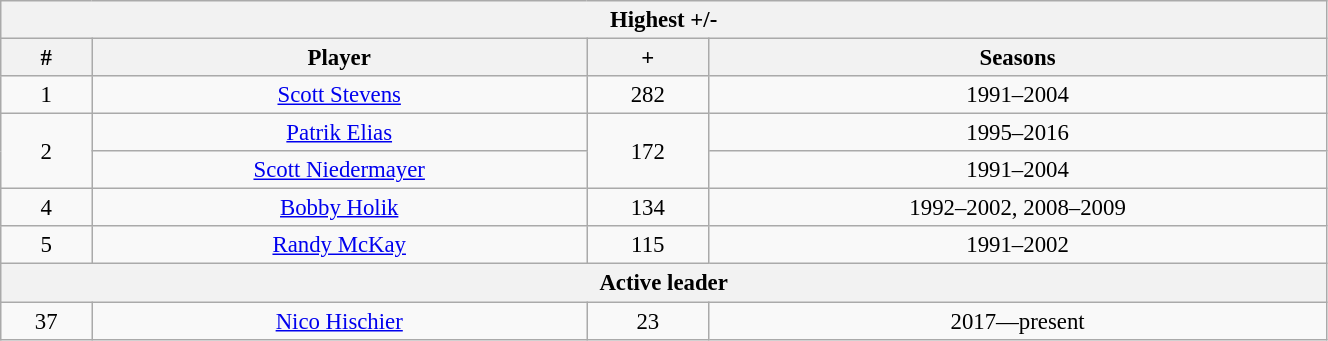<table class="wikitable" style="text-align: center; font-size: 95%" width="70%">
<tr>
<th colspan="4">Highest +/-</th>
</tr>
<tr>
<th>#</th>
<th>Player</th>
<th>+</th>
<th>Seasons</th>
</tr>
<tr>
<td>1</td>
<td><a href='#'>Scott Stevens</a></td>
<td>282</td>
<td>1991–2004</td>
</tr>
<tr>
<td rowspan="2">2</td>
<td><a href='#'>Patrik Elias</a></td>
<td rowspan="2">172</td>
<td>1995–2016</td>
</tr>
<tr>
<td><a href='#'>Scott Niedermayer</a></td>
<td>1991–2004</td>
</tr>
<tr>
<td>4</td>
<td><a href='#'>Bobby Holik</a></td>
<td>134</td>
<td>1992–2002, 2008–2009</td>
</tr>
<tr>
<td>5</td>
<td><a href='#'>Randy McKay</a></td>
<td>115</td>
<td>1991–2002</td>
</tr>
<tr>
<th colspan="4">Active leader</th>
</tr>
<tr>
<td>37</td>
<td><a href='#'>Nico Hischier</a></td>
<td>23</td>
<td>2017—present</td>
</tr>
</table>
